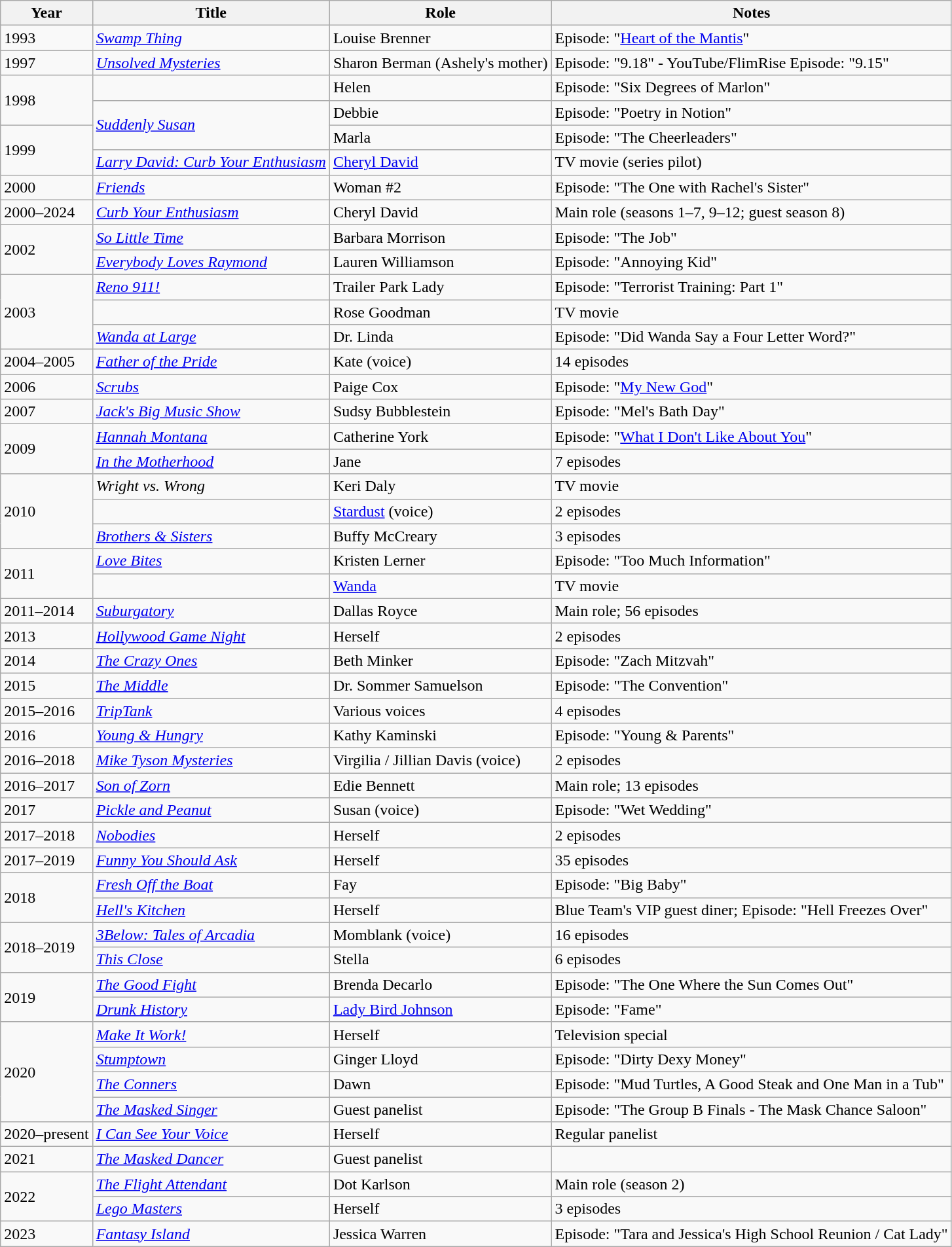<table class="wikitable sortable">
<tr>
<th>Year</th>
<th>Title</th>
<th>Role</th>
<th class="unsortable">Notes</th>
</tr>
<tr>
<td>1993</td>
<td><em><a href='#'>Swamp Thing</a></em></td>
<td>Louise Brenner</td>
<td>Episode: "<a href='#'>Heart of the Mantis</a>"</td>
</tr>
<tr>
<td>1997</td>
<td><em><a href='#'>Unsolved Mysteries</a></em></td>
<td>Sharon Berman (Ashely's mother)</td>
<td>Episode: "9.18" - YouTube/FlimRise Episode: "9.15"</td>
</tr>
<tr>
<td rowspan="2">1998</td>
<td><em></em></td>
<td>Helen</td>
<td>Episode: "Six Degrees of Marlon"</td>
</tr>
<tr>
<td rowspan="2"><em><a href='#'>Suddenly Susan</a></em></td>
<td>Debbie</td>
<td>Episode: "Poetry in Notion"</td>
</tr>
<tr>
<td rowspan="2">1999</td>
<td>Marla</td>
<td>Episode: "The Cheerleaders"</td>
</tr>
<tr>
<td><em><a href='#'>Larry David: Curb Your Enthusiasm</a></em></td>
<td><a href='#'>Cheryl David</a></td>
<td>TV movie (series pilot)</td>
</tr>
<tr>
<td>2000</td>
<td><em><a href='#'>Friends</a></em></td>
<td>Woman #2</td>
<td>Episode: "The One with Rachel's Sister"</td>
</tr>
<tr>
<td>2000–2024</td>
<td><em><a href='#'>Curb Your Enthusiasm</a></em></td>
<td>Cheryl David</td>
<td>Main role (seasons 1–7, 9–12; guest season 8)</td>
</tr>
<tr>
<td rowspan="2">2002</td>
<td><em><a href='#'>So Little Time</a></em></td>
<td>Barbara Morrison</td>
<td>Episode: "The Job"</td>
</tr>
<tr>
<td><em><a href='#'>Everybody Loves Raymond</a></em></td>
<td>Lauren Williamson</td>
<td>Episode: "Annoying Kid"</td>
</tr>
<tr>
<td rowspan="3">2003</td>
<td><em><a href='#'>Reno 911!</a></em></td>
<td>Trailer Park Lady</td>
<td>Episode: "Terrorist Training: Part 1"</td>
</tr>
<tr>
<td><em></em></td>
<td>Rose Goodman</td>
<td>TV movie</td>
</tr>
<tr>
<td><em><a href='#'>Wanda at Large</a></em></td>
<td>Dr. Linda</td>
<td>Episode: "Did Wanda Say a Four Letter Word?"</td>
</tr>
<tr>
<td>2004–2005</td>
<td><em><a href='#'>Father of the Pride</a></em></td>
<td>Kate (voice)</td>
<td>14 episodes</td>
</tr>
<tr>
<td>2006</td>
<td><em><a href='#'>Scrubs</a></em></td>
<td>Paige Cox</td>
<td>Episode: "<a href='#'>My New God</a>"</td>
</tr>
<tr>
<td>2007</td>
<td><em><a href='#'>Jack's Big Music Show</a></em></td>
<td>Sudsy Bubblestein</td>
<td>Episode: "Mel's Bath Day"</td>
</tr>
<tr>
<td rowspan="2">2009</td>
<td><em><a href='#'>Hannah Montana</a></em></td>
<td>Catherine York</td>
<td>Episode: "<a href='#'>What I Don't Like About You</a>"</td>
</tr>
<tr>
<td><em><a href='#'>In the Motherhood</a></em></td>
<td>Jane</td>
<td>7 episodes</td>
</tr>
<tr>
<td rowspan="3">2010</td>
<td><em>Wright vs. Wrong</em></td>
<td>Keri Daly</td>
<td>TV movie</td>
</tr>
<tr>
<td><em></em></td>
<td><a href='#'>Stardust</a> (voice)</td>
<td>2 episodes</td>
</tr>
<tr>
<td><em><a href='#'>Brothers & Sisters</a></em></td>
<td>Buffy McCreary</td>
<td>3 episodes</td>
</tr>
<tr>
<td rowspan="2">2011</td>
<td><em><a href='#'>Love Bites</a></em></td>
<td>Kristen Lerner</td>
<td>Episode: "Too Much Information"</td>
</tr>
<tr>
<td><em></em></td>
<td><a href='#'>Wanda</a></td>
<td>TV movie</td>
</tr>
<tr>
<td>2011–2014</td>
<td><em><a href='#'>Suburgatory</a></em></td>
<td>Dallas Royce</td>
<td>Main role; 56 episodes</td>
</tr>
<tr>
<td>2013</td>
<td><em><a href='#'>Hollywood Game Night</a></em></td>
<td>Herself</td>
<td>2 episodes</td>
</tr>
<tr>
<td>2014</td>
<td><em><a href='#'>The Crazy Ones</a></em></td>
<td>Beth Minker</td>
<td>Episode: "Zach Mitzvah"</td>
</tr>
<tr>
<td>2015</td>
<td><em><a href='#'>The Middle</a></em></td>
<td>Dr. Sommer Samuelson</td>
<td>Episode: "The Convention"</td>
</tr>
<tr>
<td>2015–2016</td>
<td><em><a href='#'>TripTank</a></em></td>
<td>Various voices</td>
<td>4 episodes</td>
</tr>
<tr>
<td>2016</td>
<td><em><a href='#'>Young & Hungry</a></em></td>
<td>Kathy Kaminski</td>
<td>Episode: "Young & Parents"</td>
</tr>
<tr>
<td>2016–2018</td>
<td><em><a href='#'>Mike Tyson Mysteries</a></em></td>
<td>Virgilia / Jillian Davis (voice)</td>
<td>2 episodes</td>
</tr>
<tr>
<td>2016–2017</td>
<td><em><a href='#'>Son of Zorn</a></em></td>
<td>Edie Bennett</td>
<td>Main role; 13 episodes</td>
</tr>
<tr>
<td>2017</td>
<td><em><a href='#'>Pickle and Peanut</a></em></td>
<td>Susan (voice)</td>
<td>Episode: "Wet Wedding"</td>
</tr>
<tr>
<td>2017–2018</td>
<td><em><a href='#'>Nobodies</a></em></td>
<td>Herself</td>
<td>2 episodes</td>
</tr>
<tr>
<td>2017–2019</td>
<td><em><a href='#'>Funny You Should Ask</a></em></td>
<td>Herself</td>
<td>35 episodes</td>
</tr>
<tr>
<td rowspan="2">2018</td>
<td><em><a href='#'>Fresh Off the Boat</a></em></td>
<td>Fay</td>
<td>Episode: "Big Baby"</td>
</tr>
<tr>
<td><em><a href='#'>Hell's Kitchen</a></em></td>
<td>Herself</td>
<td>Blue Team's VIP guest diner; Episode: "Hell Freezes Over"</td>
</tr>
<tr>
<td rowspan="2">2018–2019</td>
<td><em><a href='#'>3Below: Tales of Arcadia</a></em></td>
<td>Momblank (voice)</td>
<td>16 episodes</td>
</tr>
<tr>
<td><em><a href='#'>This Close</a></em></td>
<td>Stella</td>
<td>6 episodes</td>
</tr>
<tr>
<td rowspan="2">2019</td>
<td><em><a href='#'>The Good Fight</a></em></td>
<td>Brenda Decarlo</td>
<td>Episode: "The One Where the Sun Comes Out"</td>
</tr>
<tr>
<td><em><a href='#'>Drunk History</a></em></td>
<td><a href='#'>Lady Bird Johnson</a></td>
<td>Episode: "Fame"</td>
</tr>
<tr>
<td rowspan="4">2020</td>
<td><em><a href='#'>Make It Work!</a></em></td>
<td>Herself</td>
<td>Television special</td>
</tr>
<tr>
<td><em><a href='#'>Stumptown</a></em></td>
<td>Ginger Lloyd</td>
<td>Episode: "Dirty Dexy Money"</td>
</tr>
<tr>
<td><em><a href='#'>The Conners</a></em></td>
<td>Dawn</td>
<td>Episode: "Mud Turtles, A Good Steak and One Man in a Tub"</td>
</tr>
<tr>
<td><em><a href='#'>The Masked Singer</a></em></td>
<td>Guest panelist</td>
<td>Episode: "The Group B Finals - The Mask Chance Saloon"</td>
</tr>
<tr>
<td>2020–present</td>
<td><em><a href='#'>I Can See Your Voice</a></em></td>
<td>Herself</td>
<td>Regular panelist</td>
</tr>
<tr>
<td>2021</td>
<td><em><a href='#'>The Masked Dancer</a></em></td>
<td>Guest panelist</td>
<td></td>
</tr>
<tr>
<td rowspan="2">2022</td>
<td><em><a href='#'>The Flight Attendant</a></em></td>
<td>Dot Karlson</td>
<td>Main role (season 2)</td>
</tr>
<tr>
<td><em><a href='#'>Lego Masters</a></em></td>
<td>Herself</td>
<td>3 episodes</td>
</tr>
<tr>
<td>2023</td>
<td><em><a href='#'>Fantasy Island</a></em></td>
<td>Jessica Warren</td>
<td>Episode: "Tara and Jessica's High School Reunion / Cat Lady"</td>
</tr>
</table>
